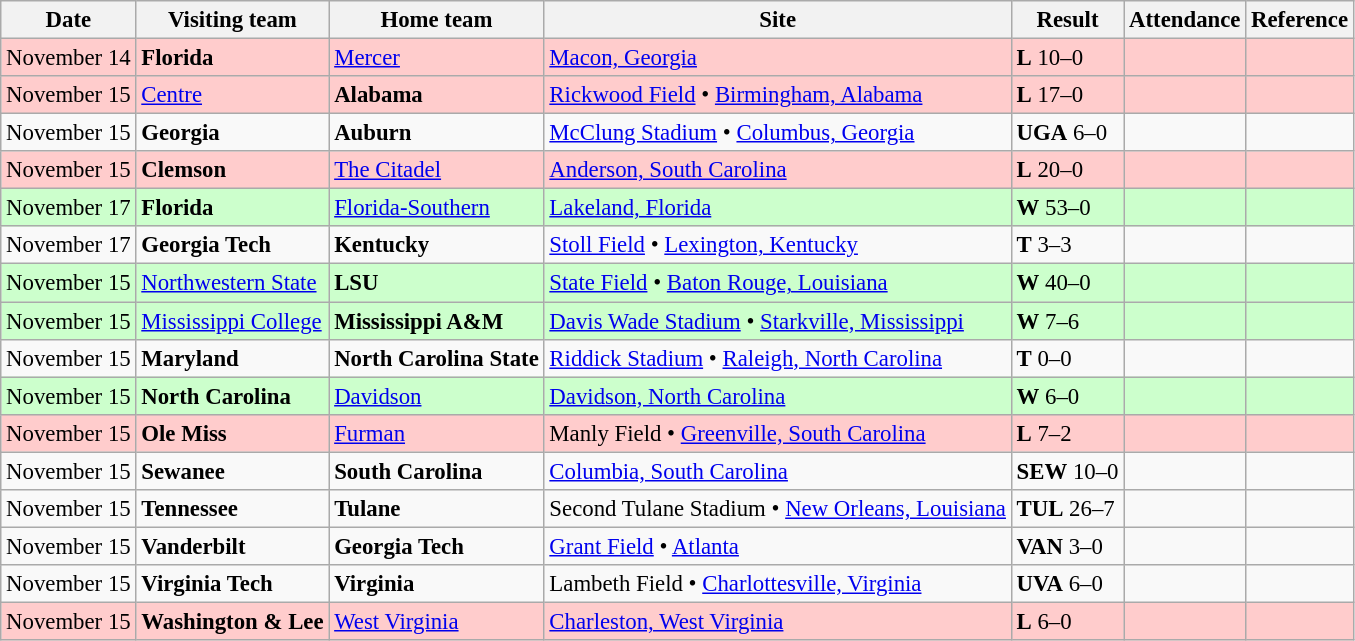<table class="wikitable" style="font-size:95%;">
<tr>
<th>Date</th>
<th>Visiting team</th>
<th>Home team</th>
<th>Site</th>
<th>Result</th>
<th>Attendance</th>
<th class="unsortable">Reference</th>
</tr>
<tr bgcolor=ffcccc>
<td>November 14</td>
<td><strong>Florida</strong></td>
<td><a href='#'>Mercer</a></td>
<td><a href='#'>Macon, Georgia</a></td>
<td><strong>L</strong> 10–0</td>
<td></td>
<td></td>
</tr>
<tr bgcolor=ffcccc>
<td>November 15</td>
<td><a href='#'>Centre</a></td>
<td><strong>Alabama</strong></td>
<td><a href='#'>Rickwood Field</a> • <a href='#'>Birmingham, Alabama</a></td>
<td><strong>L</strong> 17–0</td>
<td></td>
<td></td>
</tr>
<tr bgcolor=>
<td>November 15</td>
<td><strong>Georgia</strong></td>
<td><strong>Auburn</strong></td>
<td><a href='#'>McClung Stadium</a> • <a href='#'>Columbus, Georgia</a></td>
<td><strong>UGA</strong> 6–0</td>
<td></td>
<td></td>
</tr>
<tr bgcolor=ffcccc>
<td>November 15</td>
<td><strong>Clemson</strong></td>
<td><a href='#'>The Citadel</a></td>
<td><a href='#'>Anderson, South Carolina</a></td>
<td><strong>L</strong> 20–0</td>
<td></td>
<td></td>
</tr>
<tr bgcolor=ccffcc>
<td>November 17</td>
<td><strong>Florida</strong></td>
<td><a href='#'>Florida-Southern</a></td>
<td><a href='#'>Lakeland, Florida</a></td>
<td><strong>W</strong> 53–0</td>
<td></td>
<td></td>
</tr>
<tr bgcolor=>
<td>November 17</td>
<td><strong>Georgia Tech</strong></td>
<td><strong>Kentucky</strong></td>
<td><a href='#'>Stoll Field</a> • <a href='#'>Lexington, Kentucky</a></td>
<td><strong>T</strong> 3–3</td>
<td></td>
<td></td>
</tr>
<tr bgcolor=ccffcc>
<td>November 15</td>
<td><a href='#'>Northwestern State</a></td>
<td><strong>LSU</strong></td>
<td><a href='#'>State Field</a> • <a href='#'>Baton Rouge, Louisiana</a></td>
<td><strong>W</strong> 40–0</td>
<td></td>
<td></td>
</tr>
<tr bgcolor=ccffcc>
<td>November 15</td>
<td><a href='#'>Mississippi College</a></td>
<td><strong>Mississippi A&M</strong></td>
<td><a href='#'>Davis Wade Stadium</a> • <a href='#'>Starkville, Mississippi</a></td>
<td><strong>W</strong> 7–6</td>
<td></td>
<td></td>
</tr>
<tr bgcolor=>
<td>November 15</td>
<td><strong>Maryland</strong></td>
<td><strong>North Carolina State</strong></td>
<td><a href='#'>Riddick Stadium</a> • <a href='#'>Raleigh, North Carolina</a></td>
<td><strong>T</strong> 0–0</td>
<td></td>
<td></td>
</tr>
<tr bgcolor=ccffcc>
<td>November 15</td>
<td><strong>North Carolina</strong></td>
<td><a href='#'>Davidson</a></td>
<td><a href='#'>Davidson, North Carolina</a></td>
<td><strong>W</strong> 6–0</td>
<td></td>
<td></td>
</tr>
<tr bgcolor=ffcccc>
<td>November 15</td>
<td><strong>Ole Miss</strong></td>
<td><a href='#'>Furman</a></td>
<td>Manly Field • <a href='#'>Greenville, South Carolina</a></td>
<td><strong>L</strong> 7–2</td>
<td></td>
<td></td>
</tr>
<tr bgcolor=>
<td>November 15</td>
<td><strong>Sewanee</strong></td>
<td><strong>South Carolina</strong></td>
<td><a href='#'>Columbia, South Carolina</a></td>
<td><strong>SEW</strong> 10–0</td>
<td></td>
<td></td>
</tr>
<tr bgcolor=>
<td>November 15</td>
<td><strong>Tennessee</strong></td>
<td><strong>Tulane</strong></td>
<td>Second Tulane Stadium • <a href='#'>New Orleans, Louisiana</a></td>
<td><strong>TUL</strong> 26–7</td>
<td></td>
<td></td>
</tr>
<tr bgcolor=>
<td>November 15</td>
<td><strong>Vanderbilt</strong></td>
<td><strong>Georgia Tech</strong></td>
<td><a href='#'>Grant Field</a> • <a href='#'>Atlanta</a></td>
<td><strong>VAN</strong> 3–0</td>
<td></td>
<td></td>
</tr>
<tr bgcolor=>
<td>November 15</td>
<td><strong>Virginia Tech</strong></td>
<td><strong>Virginia</strong></td>
<td>Lambeth Field • <a href='#'>Charlottesville, Virginia</a></td>
<td><strong>UVA</strong> 6–0</td>
<td></td>
<td></td>
</tr>
<tr bgcolor=ffcccc>
<td>November 15</td>
<td><strong>Washington & Lee</strong></td>
<td><a href='#'>West Virginia</a></td>
<td><a href='#'>Charleston, West Virginia</a></td>
<td><strong>L</strong> 6–0</td>
<td></td>
<td></td>
</tr>
</table>
